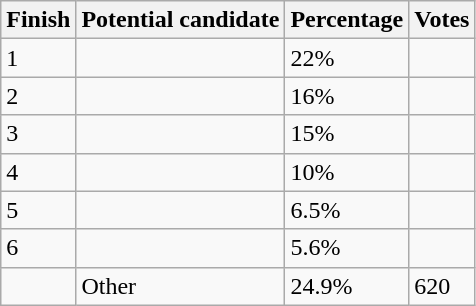<table class="wikitable sortable">
<tr>
<th>Finish</th>
<th>Potential candidate</th>
<th>Percentage</th>
<th>Votes</th>
</tr>
<tr>
<td>1</td>
<td></td>
<td>22%</td>
<td></td>
</tr>
<tr>
<td>2</td>
<td></td>
<td>16%</td>
<td></td>
</tr>
<tr>
<td>3</td>
<td></td>
<td>15%</td>
<td></td>
</tr>
<tr>
<td>4</td>
<td></td>
<td>10%</td>
<td></td>
</tr>
<tr>
<td>5</td>
<td></td>
<td>6.5%</td>
<td></td>
</tr>
<tr>
<td>6</td>
<td></td>
<td>5.6%</td>
<td></td>
</tr>
<tr>
<td></td>
<td>Other</td>
<td>24.9%</td>
<td>620</td>
</tr>
</table>
